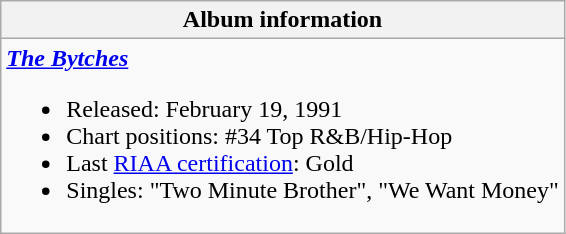<table class="wikitable">
<tr>
<th align="left">Album information</th>
</tr>
<tr>
<td align="left"><strong><em><a href='#'>The Bytches</a></em></strong><br><ul><li>Released: February 19, 1991</li><li>Chart positions: #34 Top R&B/Hip-Hop</li><li>Last <a href='#'>RIAA certification</a>: Gold</li><li>Singles: "Two Minute Brother", "We Want Money"</li></ul></td>
</tr>
</table>
